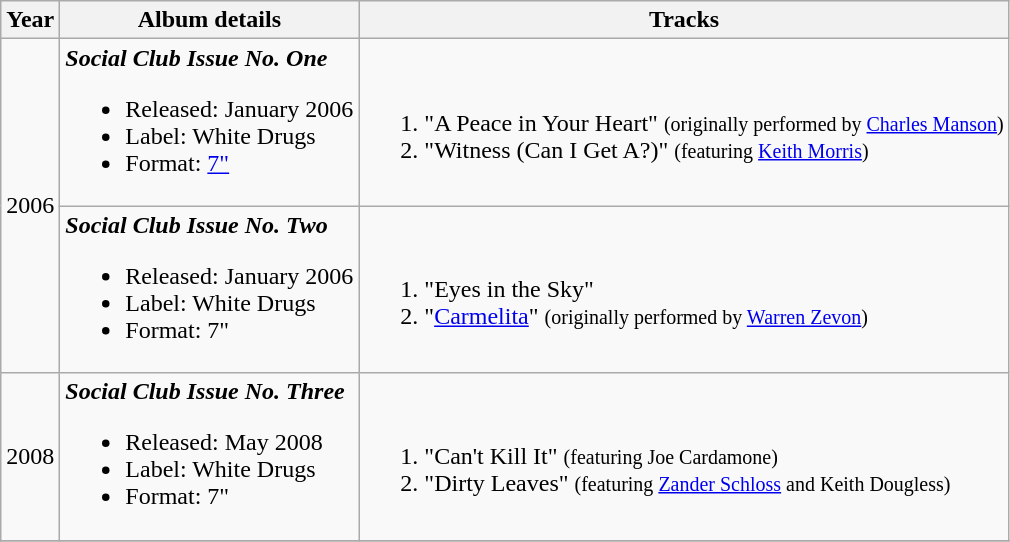<table class ="wikitable">
<tr>
<th>Year</th>
<th>Album details</th>
<th>Tracks</th>
</tr>
<tr>
<td rowspan="2" align="left">2006</td>
<td><strong><em>Social Club Issue No. One</em></strong><br><ul><li>Released: January 2006</li><li>Label: White Drugs</li><li>Format: <a href='#'>7"</a></li></ul></td>
<td><br><ol><li>"A Peace in Your Heart" <small>(originally performed by <a href='#'>Charles Manson</a>)</small></li><li>"Witness (Can I Get A?)" <small>(featuring <a href='#'>Keith Morris</a>)</small></li></ol></td>
</tr>
<tr>
<td><strong><em>Social Club Issue No. Two</em></strong><br><ul><li>Released: January 2006</li><li>Label: White Drugs</li><li>Format: 7"</li></ul></td>
<td><br><ol><li>"Eyes in the Sky"</li><li>"<a href='#'>Carmelita</a>" <small>(originally performed by <a href='#'>Warren Zevon</a>)</small></li></ol></td>
</tr>
<tr>
<td>2008</td>
<td><strong><em>Social Club Issue No. Three</em></strong><br><ul><li>Released: May 2008</li><li>Label: White Drugs</li><li>Format: 7"</li></ul></td>
<td><br><ol><li>"Can't Kill It" <small>(featuring Joe Cardamone)</small></li><li>"Dirty Leaves" <small>(featuring <a href='#'>Zander Schloss</a> and Keith Dougless)</small></li></ol></td>
</tr>
<tr>
</tr>
</table>
